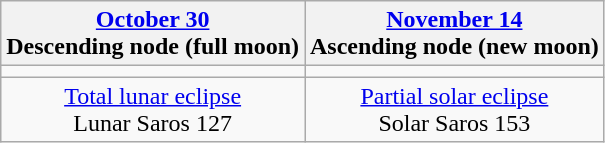<table class="wikitable">
<tr>
<th><a href='#'>October 30</a><br>Descending node (full moon)<br></th>
<th><a href='#'>November 14</a><br>Ascending node (new moon)<br></th>
</tr>
<tr>
<td></td>
<td></td>
</tr>
<tr align=center>
<td><a href='#'>Total lunar eclipse</a><br>Lunar Saros 127</td>
<td><a href='#'>Partial solar eclipse</a><br>Solar Saros 153</td>
</tr>
</table>
